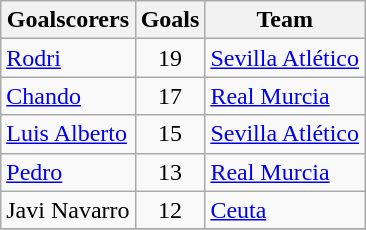<table class="wikitable sortable">
<tr>
<th>Goalscorers</th>
<th>Goals</th>
<th>Team</th>
</tr>
<tr>
<td> <a href='#'>Rodri</a></td>
<td align=center>19</td>
<td><a href='#'>Sevilla Atlético</a></td>
</tr>
<tr>
<td> <a href='#'>Chando</a></td>
<td align=center>17</td>
<td><a href='#'>Real Murcia</a></td>
</tr>
<tr>
<td> <a href='#'>Luis Alberto</a></td>
<td align=center>15</td>
<td><a href='#'>Sevilla Atlético</a></td>
</tr>
<tr>
<td> <a href='#'>Pedro</a></td>
<td align=center>13</td>
<td><a href='#'>Real Murcia</a></td>
</tr>
<tr>
<td> Javi Navarro</td>
<td align=center>12</td>
<td><a href='#'>Ceuta</a></td>
</tr>
<tr>
</tr>
</table>
